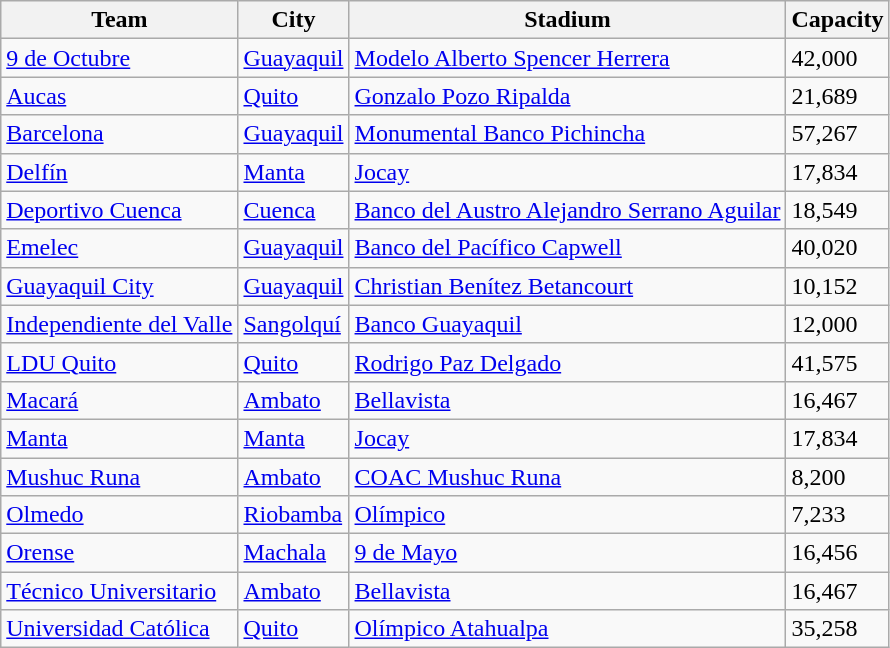<table class="wikitable sortable">
<tr>
<th>Team</th>
<th>City</th>
<th>Stadium</th>
<th>Capacity</th>
</tr>
<tr>
<td><a href='#'>9 de Octubre</a></td>
<td><a href='#'>Guayaquil</a></td>
<td><a href='#'>Modelo Alberto Spencer Herrera</a></td>
<td>42,000</td>
</tr>
<tr>
<td><a href='#'>Aucas</a></td>
<td><a href='#'>Quito</a></td>
<td><a href='#'>Gonzalo Pozo Ripalda</a></td>
<td>21,689</td>
</tr>
<tr>
<td><a href='#'>Barcelona</a></td>
<td><a href='#'>Guayaquil</a></td>
<td><a href='#'>Monumental Banco Pichincha</a></td>
<td>57,267</td>
</tr>
<tr>
<td><a href='#'>Delfín</a></td>
<td><a href='#'>Manta</a></td>
<td><a href='#'>Jocay</a></td>
<td>17,834</td>
</tr>
<tr>
<td><a href='#'>Deportivo Cuenca</a></td>
<td><a href='#'>Cuenca</a></td>
<td><a href='#'>Banco del Austro Alejandro Serrano Aguilar</a></td>
<td>18,549</td>
</tr>
<tr>
<td><a href='#'>Emelec</a></td>
<td><a href='#'>Guayaquil</a></td>
<td><a href='#'>Banco del Pacífico Capwell</a></td>
<td>40,020</td>
</tr>
<tr>
<td><a href='#'>Guayaquil City</a></td>
<td><a href='#'>Guayaquil</a></td>
<td><a href='#'>Christian Benítez Betancourt</a></td>
<td>10,152</td>
</tr>
<tr>
<td><a href='#'>Independiente del Valle</a></td>
<td><a href='#'>Sangolquí</a></td>
<td><a href='#'>Banco Guayaquil</a></td>
<td>12,000</td>
</tr>
<tr>
<td><a href='#'>LDU Quito</a></td>
<td><a href='#'>Quito</a></td>
<td><a href='#'>Rodrigo Paz Delgado</a></td>
<td>41,575</td>
</tr>
<tr>
<td><a href='#'>Macará</a></td>
<td><a href='#'>Ambato</a></td>
<td><a href='#'>Bellavista</a></td>
<td>16,467</td>
</tr>
<tr>
<td><a href='#'>Manta</a></td>
<td><a href='#'>Manta</a></td>
<td><a href='#'>Jocay</a></td>
<td>17,834</td>
</tr>
<tr>
<td><a href='#'>Mushuc Runa</a></td>
<td><a href='#'>Ambato</a></td>
<td><a href='#'>COAC Mushuc Runa</a></td>
<td>8,200</td>
</tr>
<tr>
<td><a href='#'>Olmedo</a></td>
<td><a href='#'>Riobamba</a></td>
<td><a href='#'>Olímpico</a></td>
<td>7,233</td>
</tr>
<tr>
<td><a href='#'>Orense</a></td>
<td><a href='#'>Machala</a></td>
<td><a href='#'>9 de Mayo</a></td>
<td>16,456</td>
</tr>
<tr>
<td><a href='#'>Técnico Universitario</a></td>
<td><a href='#'>Ambato</a></td>
<td><a href='#'>Bellavista</a></td>
<td>16,467</td>
</tr>
<tr>
<td><a href='#'>Universidad Católica</a></td>
<td><a href='#'>Quito</a></td>
<td><a href='#'>Olímpico Atahualpa</a></td>
<td>35,258</td>
</tr>
</table>
